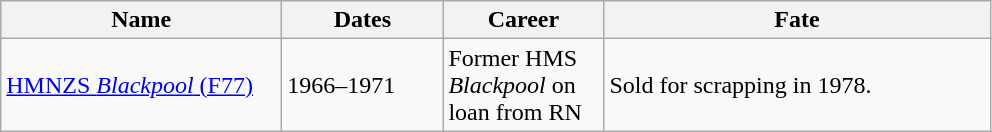<table class="wikitable">
<tr>
<th width="180">Name</th>
<th width="100">Dates</th>
<th width="100">Career</th>
<th width="250">Fate</th>
</tr>
<tr>
<td><a href='#'>HMNZS <em>Blackpool</em> (F77)</a></td>
<td>1966–1971</td>
<td>Former HMS <em>Blackpool</em> on loan from RN</td>
<td>Sold for scrapping in 1978.</td>
</tr>
</table>
